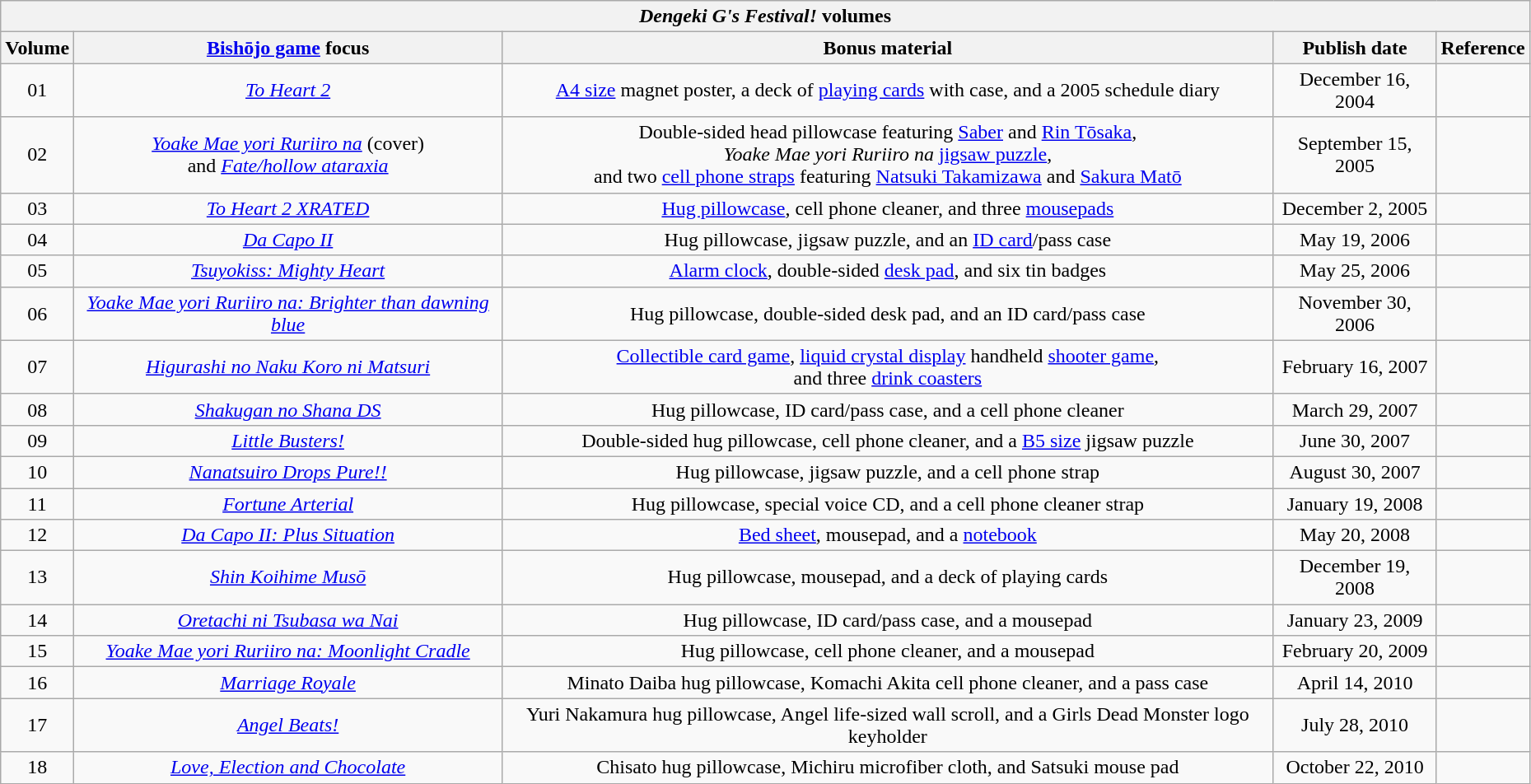<table class="wikitable" style="width: 98%; text-align: center;">
<tr>
<th ! colspan="5"><em>Dengeki G's Festival!</em> volumes</th>
</tr>
<tr>
<th>Volume</th>
<th><a href='#'>Bishōjo game</a> focus</th>
<th>Bonus material</th>
<th>Publish date</th>
<th>Reference</th>
</tr>
<tr>
<td>01</td>
<td><em><a href='#'>To Heart 2</a></em></td>
<td><a href='#'>A4 size</a> magnet poster, a deck of <a href='#'>playing cards</a> with case, and a 2005 schedule diary</td>
<td>December 16, 2004</td>
<td></td>
</tr>
<tr>
<td>02</td>
<td><em><a href='#'>Yoake Mae yori Ruriiro na</a></em> (cover)<br> and <em><a href='#'>Fate/hollow ataraxia</a></em></td>
<td>Double-sided head pillowcase featuring <a href='#'>Saber</a> and <a href='#'>Rin Tōsaka</a>,<br> <em>Yoake Mae yori Ruriiro na</em> <a href='#'>jigsaw puzzle</a>,<br> and two <a href='#'>cell phone straps</a> featuring <a href='#'>Natsuki Takamizawa</a> and <a href='#'>Sakura Matō</a></td>
<td>September 15, 2005</td>
<td></td>
</tr>
<tr>
<td>03</td>
<td><em><a href='#'>To Heart 2 XRATED</a></em></td>
<td><a href='#'>Hug pillowcase</a>, cell phone cleaner, and three <a href='#'>mousepads</a></td>
<td>December 2, 2005</td>
<td></td>
</tr>
<tr>
<td>04</td>
<td><em><a href='#'>Da Capo II</a></em></td>
<td>Hug pillowcase, jigsaw puzzle, and an <a href='#'>ID card</a>/pass case</td>
<td>May 19, 2006</td>
<td></td>
</tr>
<tr>
<td>05</td>
<td><em><a href='#'>Tsuyokiss: Mighty Heart</a></em></td>
<td><a href='#'>Alarm clock</a>, double-sided <a href='#'>desk pad</a>, and six tin badges</td>
<td>May 25, 2006</td>
<td></td>
</tr>
<tr>
<td>06</td>
<td><em><a href='#'>Yoake Mae yori Ruriiro na: Brighter than dawning blue</a></em></td>
<td>Hug pillowcase, double-sided desk pad, and an ID card/pass case</td>
<td>November 30, 2006</td>
<td></td>
</tr>
<tr>
<td>07</td>
<td><em><a href='#'>Higurashi no Naku Koro ni Matsuri</a></em></td>
<td><a href='#'>Collectible card game</a>, <a href='#'>liquid crystal display</a> handheld <a href='#'>shooter game</a>,<br> and three <a href='#'>drink coasters</a></td>
<td>February 16, 2007</td>
<td></td>
</tr>
<tr>
<td>08</td>
<td><em><a href='#'>Shakugan no Shana DS</a></em></td>
<td>Hug pillowcase, ID card/pass case, and a cell phone cleaner</td>
<td>March 29, 2007</td>
<td></td>
</tr>
<tr>
<td>09</td>
<td><em><a href='#'>Little Busters!</a></em></td>
<td>Double-sided hug pillowcase, cell phone cleaner, and a <a href='#'>B5 size</a> jigsaw puzzle</td>
<td>June 30, 2007</td>
<td></td>
</tr>
<tr>
<td>10</td>
<td><em><a href='#'>Nanatsuiro Drops Pure!!</a></em></td>
<td>Hug pillowcase, jigsaw puzzle, and a cell phone strap</td>
<td>August 30, 2007</td>
<td></td>
</tr>
<tr>
<td>11</td>
<td><em><a href='#'>Fortune Arterial</a></em></td>
<td>Hug pillowcase, special voice CD, and a cell phone cleaner strap</td>
<td>January 19, 2008</td>
<td></td>
</tr>
<tr>
<td>12</td>
<td><em><a href='#'>Da Capo II: Plus Situation</a></em></td>
<td><a href='#'>Bed sheet</a>, mousepad, and a <a href='#'>notebook</a></td>
<td>May 20, 2008</td>
<td></td>
</tr>
<tr>
<td>13</td>
<td><em><a href='#'>Shin Koihime Musō</a></em></td>
<td>Hug pillowcase, mousepad, and a deck of playing cards</td>
<td>December 19, 2008</td>
<td></td>
</tr>
<tr>
<td>14</td>
<td><em><a href='#'>Oretachi ni Tsubasa wa Nai</a></em></td>
<td>Hug pillowcase, ID card/pass case, and a mousepad</td>
<td>January 23, 2009</td>
<td></td>
</tr>
<tr>
<td>15</td>
<td><em><a href='#'>Yoake Mae yori Ruriiro na: Moonlight Cradle</a></em></td>
<td>Hug pillowcase, cell phone cleaner, and a mousepad</td>
<td>February 20, 2009</td>
<td></td>
</tr>
<tr>
<td>16</td>
<td><em><a href='#'>Marriage Royale</a></em></td>
<td>Minato Daiba hug pillowcase, Komachi Akita cell phone cleaner, and a pass case</td>
<td>April 14, 2010</td>
<td></td>
</tr>
<tr>
<td>17</td>
<td><em><a href='#'>Angel Beats!</a></em></td>
<td>Yuri Nakamura hug pillowcase, Angel life-sized wall scroll, and a Girls Dead Monster logo keyholder</td>
<td>July 28, 2010</td>
<td></td>
</tr>
<tr>
<td>18</td>
<td><em><a href='#'>Love, Election and Chocolate</a></em></td>
<td>Chisato hug pillowcase, Michiru microfiber cloth, and Satsuki mouse pad</td>
<td>October 22, 2010</td>
<td></td>
</tr>
</table>
